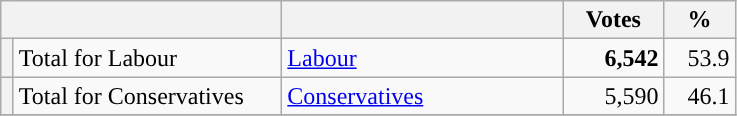<table class="wikitable">
<tr>
<th valign=top colspan="2" style="width: 180px"></th>
<th valign=top style="width: 180px"></th>
<th valign=top style="width: 60px">Votes</th>
<th valign=top style="width: 40px">%</th>
</tr>
<tr>
<th style="background-color: "></th>
<td>Total for Labour</td>
<td><a href='#'>Labour</a></td>
<td align="right"><strong>6,542</strong></td>
<td align="right">53.9</td>
</tr>
<tr>
<th style="background-color: "></th>
<td>Total for Conservatives</td>
<td><a href='#'>Conservatives</a></td>
<td align="right">5,590</td>
<td align="right">46.1</td>
</tr>
<tr>
</tr>
</table>
